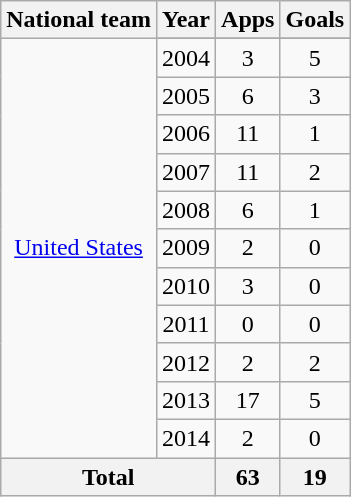<table class="wikitable" style="text-align: center">
<tr>
<th>National team</th>
<th>Year</th>
<th>Apps</th>
<th>Goals</th>
</tr>
<tr>
<td rowspan="12"><a href='#'>United States</a></td>
</tr>
<tr>
<td>2004</td>
<td>3</td>
<td>5</td>
</tr>
<tr>
<td>2005</td>
<td>6</td>
<td>3</td>
</tr>
<tr>
<td>2006</td>
<td>11</td>
<td>1</td>
</tr>
<tr>
<td>2007</td>
<td>11</td>
<td>2</td>
</tr>
<tr>
<td>2008</td>
<td>6</td>
<td>1</td>
</tr>
<tr>
<td>2009</td>
<td>2</td>
<td>0</td>
</tr>
<tr>
<td>2010</td>
<td>3</td>
<td>0</td>
</tr>
<tr>
<td>2011</td>
<td>0</td>
<td>0</td>
</tr>
<tr>
<td>2012</td>
<td>2</td>
<td>2</td>
</tr>
<tr>
<td>2013</td>
<td>17</td>
<td>5</td>
</tr>
<tr>
<td>2014</td>
<td>2</td>
<td>0</td>
</tr>
<tr>
<th colspan=2>Total</th>
<th>63</th>
<th>19</th>
</tr>
</table>
